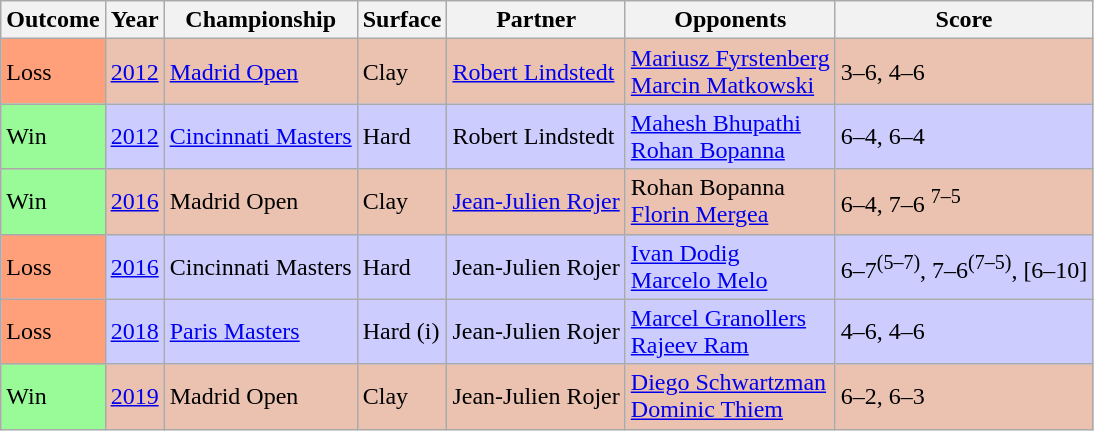<table class="sortable wikitable">
<tr>
<th>Outcome</th>
<th>Year</th>
<th>Championship</th>
<th>Surface</th>
<th>Partner</th>
<th>Opponents</th>
<th class="unsortable">Score</th>
</tr>
<tr style="background:#ebc2af;">
<td bgcolor=FFA07A>Loss</td>
<td><a href='#'>2012</a></td>
<td><a href='#'>Madrid Open</a></td>
<td>Clay</td>
<td> <a href='#'>Robert Lindstedt</a></td>
<td> <a href='#'>Mariusz Fyrstenberg</a> <br>  <a href='#'>Marcin Matkowski</a></td>
<td>3–6, 4–6</td>
</tr>
<tr style="background:#ccf;">
<td bgcolor=98FB98>Win</td>
<td><a href='#'>2012</a></td>
<td><a href='#'>Cincinnati Masters</a></td>
<td>Hard</td>
<td> Robert Lindstedt</td>
<td> <a href='#'>Mahesh Bhupathi</a> <br>  <a href='#'>Rohan Bopanna</a></td>
<td>6–4, 6–4</td>
</tr>
<tr style="background:#ebc2af;">
<td bgcolor=98FB98>Win</td>
<td><a href='#'>2016</a></td>
<td>Madrid Open</td>
<td>Clay</td>
<td> <a href='#'>Jean-Julien Rojer</a></td>
<td> Rohan Bopanna <br>  <a href='#'>Florin Mergea</a></td>
<td>6–4, 7–6 <sup>7–5</sup></td>
</tr>
<tr style="background:#ccf;">
<td bgcolor=FFA07A>Loss</td>
<td><a href='#'>2016</a></td>
<td>Cincinnati Masters</td>
<td>Hard</td>
<td> Jean-Julien Rojer</td>
<td> <a href='#'>Ivan Dodig</a> <br>  <a href='#'>Marcelo Melo</a></td>
<td>6–7<sup>(5–7)</sup>, 7–6<sup>(7–5)</sup>, [6–10]</td>
</tr>
<tr style="background:#ccf;">
<td style="background:#ffa07a;">Loss</td>
<td><a href='#'>2018</a></td>
<td><a href='#'>Paris Masters</a></td>
<td>Hard (i)</td>
<td> Jean-Julien Rojer</td>
<td> <a href='#'>Marcel Granollers</a><br> <a href='#'>Rajeev Ram</a></td>
<td>4–6, 4–6</td>
</tr>
<tr style="background:#ebc2af;">
<td bgcolor=98FB98>Win</td>
<td><a href='#'>2019</a></td>
<td>Madrid Open</td>
<td>Clay</td>
<td> Jean-Julien Rojer</td>
<td> <a href='#'>Diego Schwartzman</a> <br>  <a href='#'>Dominic Thiem</a></td>
<td>6–2, 6–3</td>
</tr>
</table>
